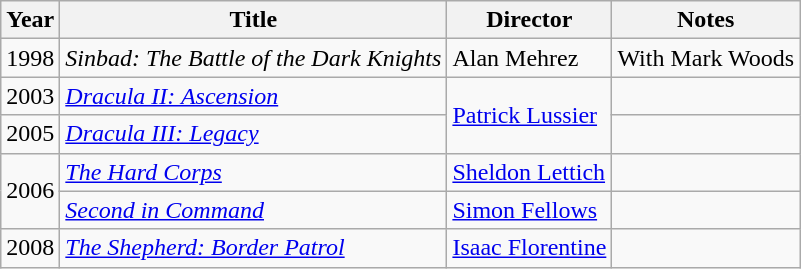<table class="wikitable">
<tr>
<th>Year</th>
<th>Title</th>
<th>Director</th>
<th>Notes</th>
</tr>
<tr>
<td>1998</td>
<td><em>Sinbad: The Battle of the Dark Knights</em></td>
<td>Alan Mehrez</td>
<td>With Mark Woods</td>
</tr>
<tr>
<td>2003</td>
<td><em><a href='#'>Dracula II: Ascension</a></em></td>
<td rowspan=2><a href='#'>Patrick Lussier</a></td>
<td></td>
</tr>
<tr>
<td>2005</td>
<td><em><a href='#'>Dracula III: Legacy</a></em></td>
<td></td>
</tr>
<tr>
<td rowspan=2>2006</td>
<td><em><a href='#'>The Hard Corps</a></em></td>
<td><a href='#'>Sheldon Lettich</a></td>
<td></td>
</tr>
<tr>
<td><em><a href='#'>Second in Command</a></em></td>
<td><a href='#'>Simon Fellows</a></td>
<td></td>
</tr>
<tr>
<td>2008</td>
<td><em><a href='#'>The Shepherd: Border Patrol</a></em></td>
<td><a href='#'>Isaac Florentine</a></td>
<td></td>
</tr>
</table>
